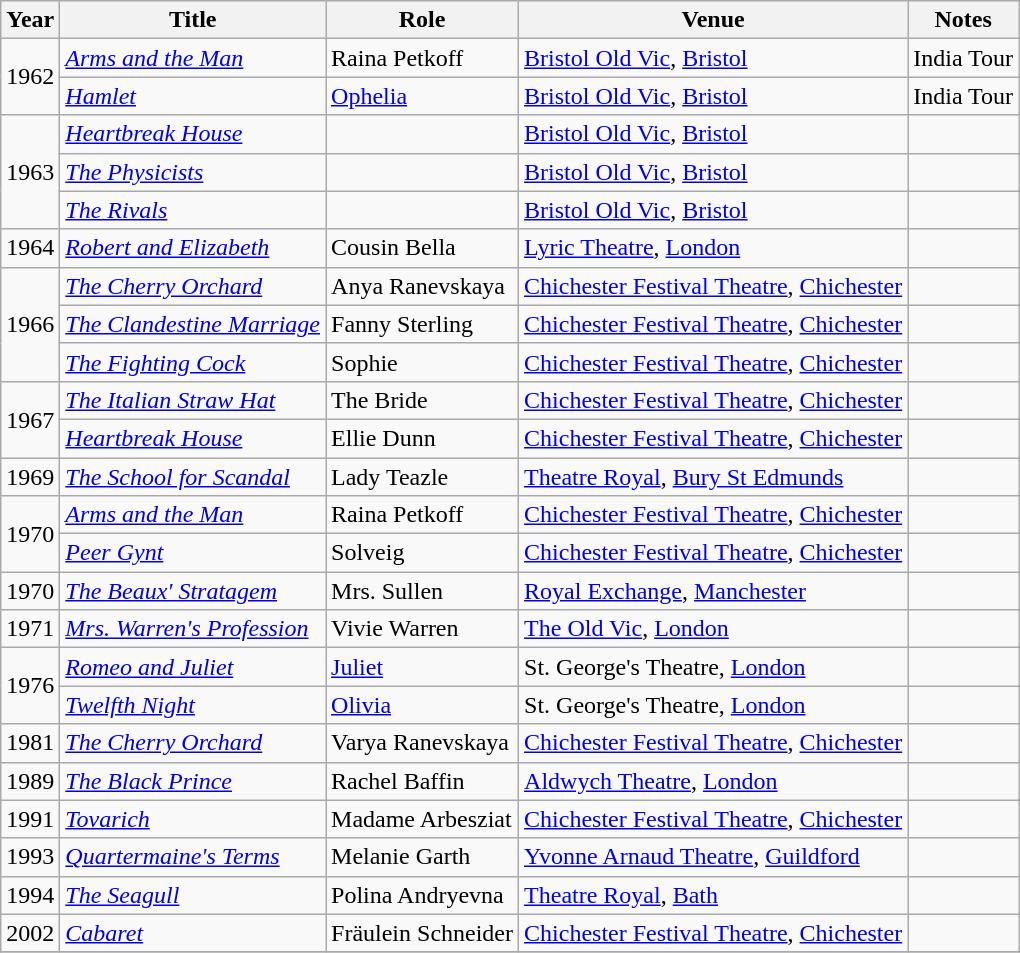<table class="wikitable sortable">
<tr>
<th>Year</th>
<th>Title</th>
<th>Role</th>
<th>Venue</th>
<th>Notes</th>
</tr>
<tr>
<td rowspan="2">1962</td>
<td><em><a href='#'>Arms and the Man</a></em></td>
<td>Raina Petkoff</td>
<td><a href='#'>Bristol Old Vic</a>, <a href='#'>Bristol</a></td>
<td>India Tour</td>
</tr>
<tr>
<td><em><a href='#'>Hamlet</a></em></td>
<td><a href='#'>Ophelia</a></td>
<td><a href='#'>Bristol Old Vic</a>, <a href='#'>Bristol</a></td>
<td>India Tour</td>
</tr>
<tr>
<td rowspan="3">1963</td>
<td><em><a href='#'>Heartbreak House</a></em></td>
<td></td>
<td><a href='#'>Bristol Old Vic</a>, <a href='#'>Bristol</a></td>
<td></td>
</tr>
<tr>
<td><em><a href='#'>The Physicists</a></em></td>
<td></td>
<td><a href='#'>Bristol Old Vic</a>, <a href='#'>Bristol</a></td>
<td></td>
</tr>
<tr>
<td><em><a href='#'>The Rivals</a></em></td>
<td></td>
<td><a href='#'>Bristol Old Vic</a>, <a href='#'>Bristol</a></td>
<td></td>
</tr>
<tr>
<td>1964</td>
<td><em><a href='#'>Robert and Elizabeth</a></em></td>
<td>Cousin Bella</td>
<td><a href='#'>Lyric Theatre</a>, <a href='#'>London</a></td>
<td></td>
</tr>
<tr>
<td rowspan="3">1966</td>
<td><em><a href='#'>The Cherry Orchard</a></em></td>
<td>Anya Ranevskaya</td>
<td><a href='#'>Chichester Festival Theatre</a>, <a href='#'>Chichester</a></td>
<td></td>
</tr>
<tr>
<td><em><a href='#'>The Clandestine Marriage</a></em></td>
<td>Fanny Sterling</td>
<td><a href='#'>Chichester Festival Theatre</a>, <a href='#'>Chichester</a></td>
<td></td>
</tr>
<tr>
<td><em><a href='#'>The Fighting Cock</a></em></td>
<td>Sophie</td>
<td><a href='#'>Chichester Festival Theatre</a>, <a href='#'>Chichester</a></td>
<td></td>
</tr>
<tr>
<td rowspan="2">1967</td>
<td><em><a href='#'>The Italian Straw Hat</a></em></td>
<td>The Bride</td>
<td><a href='#'>Chichester Festival Theatre</a>, <a href='#'>Chichester</a></td>
<td></td>
</tr>
<tr>
<td><em><a href='#'>Heartbreak House</a></em></td>
<td>Ellie Dunn</td>
<td><a href='#'>Chichester Festival Theatre</a>, <a href='#'>Chichester</a></td>
<td></td>
</tr>
<tr>
<td>1969</td>
<td><em><a href='#'>The School for Scandal</a></em></td>
<td>Lady Teazle</td>
<td><a href='#'>Theatre Royal</a>, <a href='#'>Bury St Edmunds</a></td>
<td></td>
</tr>
<tr>
<td rowspan="2">1970</td>
<td><em><a href='#'>Arms and the Man</a></em></td>
<td>Raina Petkoff</td>
<td><a href='#'>Chichester Festival Theatre</a>, <a href='#'>Chichester</a></td>
<td></td>
</tr>
<tr>
<td><em><a href='#'>Peer Gynt</a></em></td>
<td>Solveig</td>
<td><a href='#'>Chichester Festival Theatre</a>, <a href='#'>Chichester</a></td>
<td></td>
</tr>
<tr>
<td>1970</td>
<td><em><a href='#'>The Beaux' Stratagem</a></em></td>
<td>Mrs. Sullen</td>
<td><a href='#'>Royal Exchange</a>, <a href='#'>Manchester</a></td>
<td></td>
</tr>
<tr>
<td>1971</td>
<td><em><a href='#'>Mrs. Warren's Profession</a></em></td>
<td>Vivie Warren</td>
<td><a href='#'>The Old Vic</a>, <a href='#'>London</a></td>
<td></td>
</tr>
<tr>
<td rowspan="2">1976</td>
<td><em><a href='#'>Romeo and Juliet</a></em></td>
<td><a href='#'>Juliet</a></td>
<td>St. George's Theatre, <a href='#'>London</a></td>
<td></td>
</tr>
<tr>
<td><em><a href='#'>Twelfth Night</a></em></td>
<td><a href='#'>Olivia</a></td>
<td>St. George's Theatre, <a href='#'>London</a></td>
<td></td>
</tr>
<tr>
<td>1981</td>
<td><em><a href='#'>The Cherry Orchard</a></em></td>
<td>Varya Ranevskaya</td>
<td><a href='#'>Chichester Festival Theatre</a>, <a href='#'>Chichester</a></td>
<td></td>
</tr>
<tr>
<td>1989</td>
<td><em><a href='#'>The Black Prince</a></em></td>
<td>Rachel Baffin</td>
<td><a href='#'>Aldwych Theatre</a>, <a href='#'>London</a></td>
<td></td>
</tr>
<tr>
<td>1991</td>
<td><em><a href='#'>Tovarich</a></em></td>
<td>Madame Arbesziat</td>
<td><a href='#'>Chichester Festival Theatre</a>, <a href='#'>Chichester</a></td>
<td></td>
</tr>
<tr>
<td>1993</td>
<td><em><a href='#'>Quartermaine's Terms</a></em></td>
<td>Melanie Garth</td>
<td><a href='#'>Yvonne Arnaud Theatre</a>, <a href='#'>Guildford</a></td>
<td></td>
</tr>
<tr>
<td>1994</td>
<td><em><a href='#'>The Seagull</a></em></td>
<td>Polina Andryevna</td>
<td><a href='#'>Theatre Royal</a>, <a href='#'>Bath</a></td>
<td></td>
</tr>
<tr>
<td>2002</td>
<td><em><a href='#'>Cabaret</a></em></td>
<td>Fräulein Schneider</td>
<td><a href='#'>Chichester Festival Theatre</a>, <a href='#'>Chichester</a></td>
<td></td>
</tr>
<tr>
</tr>
</table>
